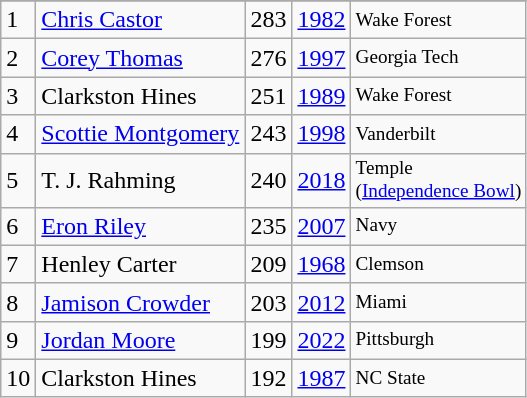<table class="wikitable">
<tr>
</tr>
<tr>
<td>1</td>
<td><a href='#'>Chris Castor</a></td>
<td>283</td>
<td><a href='#'>1982</a></td>
<td style="font-size:80%;">Wake Forest</td>
</tr>
<tr>
<td>2</td>
<td><a href='#'>Corey Thomas</a></td>
<td>276</td>
<td><a href='#'>1997</a></td>
<td style="font-size:80%;">Georgia Tech</td>
</tr>
<tr>
<td>3</td>
<td>Clarkston Hines</td>
<td>251</td>
<td><a href='#'>1989</a></td>
<td style="font-size:80%;">Wake Forest</td>
</tr>
<tr>
<td>4</td>
<td><a href='#'>Scottie Montgomery</a></td>
<td>243</td>
<td><a href='#'>1998</a></td>
<td style="font-size:80%;">Vanderbilt</td>
</tr>
<tr>
<td>5</td>
<td>T. J. Rahming</td>
<td>240</td>
<td><a href='#'>2018</a></td>
<td style="font-size:80%;">Temple<br>(<a href='#'>Independence Bowl</a>)</td>
</tr>
<tr>
<td>6</td>
<td><a href='#'>Eron Riley</a></td>
<td>235</td>
<td><a href='#'>2007</a></td>
<td style="font-size:80%;">Navy</td>
</tr>
<tr>
<td>7</td>
<td>Henley Carter</td>
<td>209</td>
<td><a href='#'>1968</a></td>
<td style="font-size:80%;">Clemson</td>
</tr>
<tr>
<td>8</td>
<td><a href='#'>Jamison Crowder</a></td>
<td>203</td>
<td><a href='#'>2012</a></td>
<td style="font-size:80%;">Miami</td>
</tr>
<tr>
<td>9</td>
<td><a href='#'>Jordan Moore</a></td>
<td>199</td>
<td><a href='#'>2022</a></td>
<td style="font-size:80%;">Pittsburgh</td>
</tr>
<tr>
<td>10</td>
<td>Clarkston Hines</td>
<td>192</td>
<td><a href='#'>1987</a></td>
<td style="font-size:80%;">NC State</td>
</tr>
</table>
